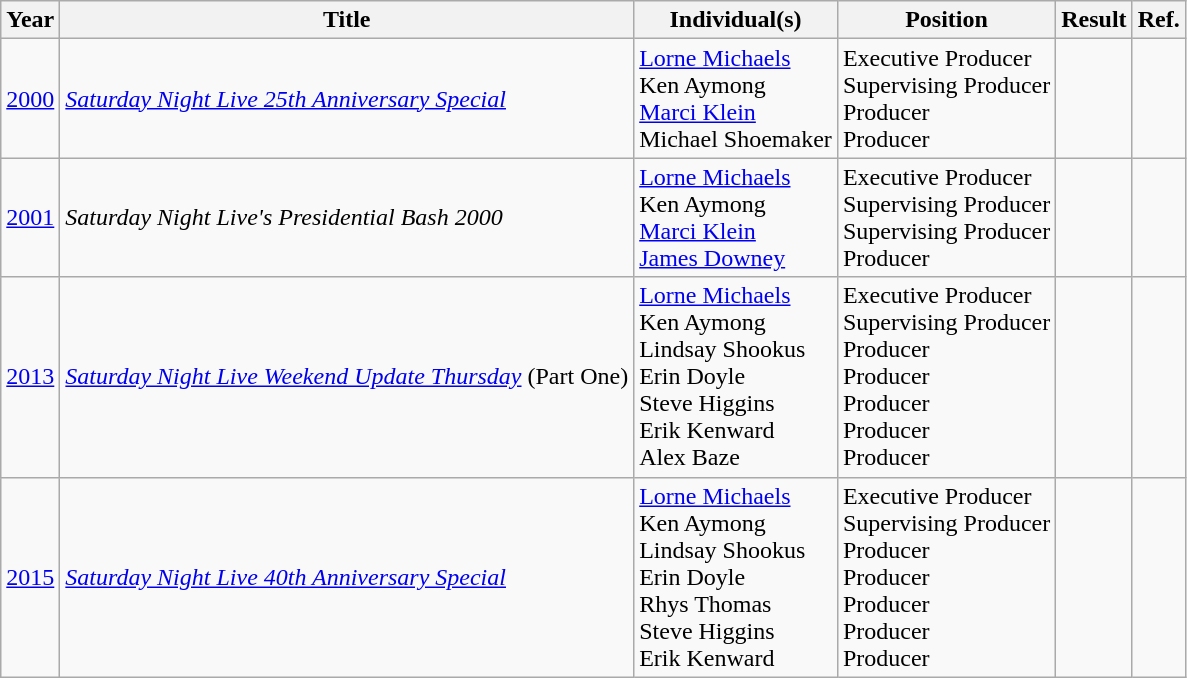<table class="wikitable">
<tr>
<th>Year</th>
<th>Title</th>
<th>Individual(s)</th>
<th>Position</th>
<th>Result</th>
<th>Ref.</th>
</tr>
<tr>
<td><a href='#'>2000</a></td>
<td><em><a href='#'>Saturday Night Live 25th Anniversary Special</a></em></td>
<td><a href='#'>Lorne Michaels</a> <br> Ken Aymong <br> <a href='#'>Marci Klein</a> <br> Michael Shoemaker</td>
<td>Executive Producer <br> Supervising Producer <br> Producer <br> Producer</td>
<td></td>
<td align="center"></td>
</tr>
<tr>
<td><a href='#'>2001</a></td>
<td><em>Saturday Night Live's Presidential Bash 2000</em></td>
<td><a href='#'>Lorne Michaels</a> <br> Ken Aymong <br> <a href='#'>Marci Klein</a> <br> <a href='#'>James Downey</a></td>
<td>Executive Producer <br> Supervising Producer <br> Supervising Producer <br> Producer</td>
<td></td>
<td align="center"></td>
</tr>
<tr>
<td><a href='#'>2013</a></td>
<td><em><a href='#'>Saturday Night Live Weekend Update Thursday</a></em> (Part One)</td>
<td><a href='#'>Lorne Michaels</a> <br> Ken Aymong <br>Lindsay Shookus <br> Erin Doyle <br>Steve Higgins <br>Erik Kenward <br>Alex Baze</td>
<td>Executive Producer <br> Supervising Producer <br> Producer <br> Producer<br> Producer<br> Producer<br> Producer</td>
<td></td>
<td align="center"></td>
</tr>
<tr>
<td><a href='#'>2015</a></td>
<td><em><a href='#'>Saturday Night Live 40th Anniversary Special</a></em></td>
<td><a href='#'>Lorne Michaels</a> <br> Ken Aymong <br>Lindsay Shookus <br> Erin Doyle <br>Rhys Thomas <br> Steve Higgins <br>Erik Kenward</td>
<td>Executive Producer <br> Supervising Producer <br> Producer <br> Producer<br> Producer<br> Producer<br> Producer</td>
<td></td>
<td align="center"></td>
</tr>
</table>
